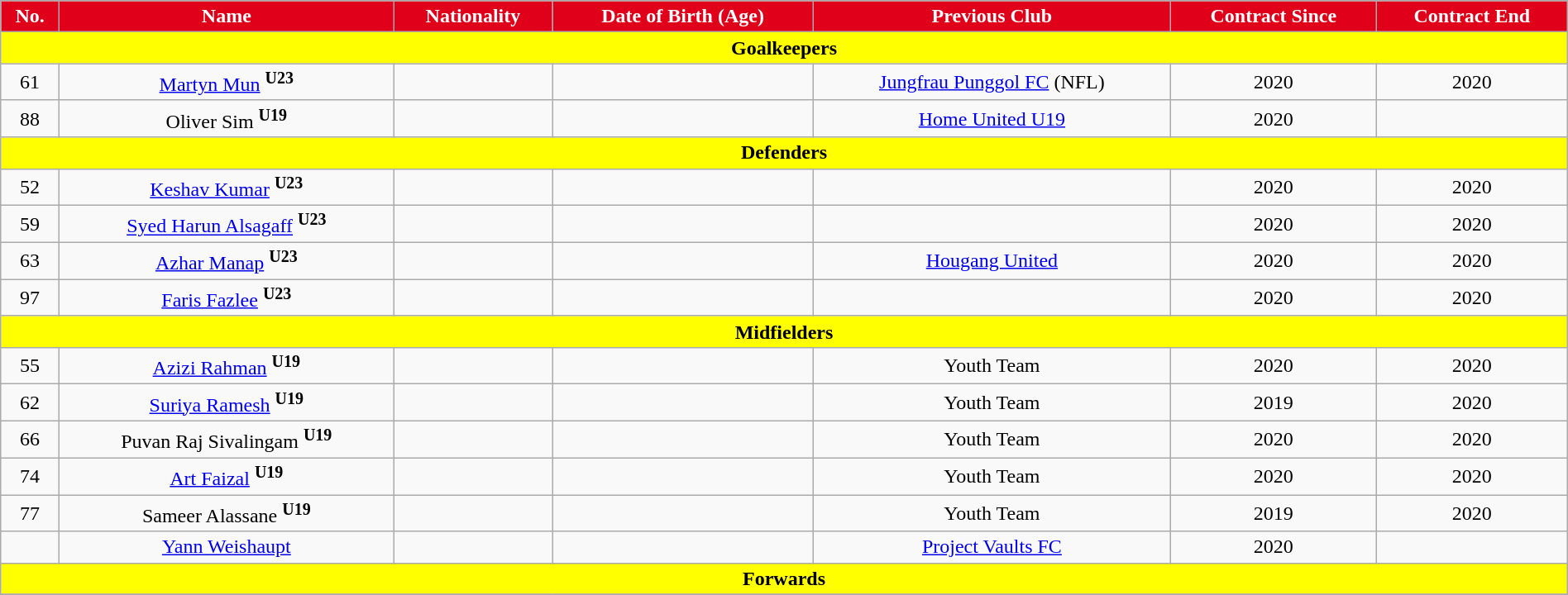<table class="wikitable" style="text-align:center; font-size:100%; width:100%;">
<tr>
<th style="background:#e1001a; color:white; text-align:center;">No.</th>
<th style="background:#e1001a; color:white; text-align:center;">Name</th>
<th style="background:#e1001a; color:white; text-align:center;">Nationality</th>
<th style="background:#e1001a; color:white; text-align:center;">Date of Birth (Age)</th>
<th style="background:#e1001a; color:white; text-align:center;">Previous Club</th>
<th style="background:#e1001a; color:white; text-align:center;">Contract Since</th>
<th style="background:#e1001a; color:white; text-align:center;">Contract End</th>
</tr>
<tr>
<th colspan="8" style="background:yellow; color:black; text-align:center;">Goalkeepers</th>
</tr>
<tr>
<td>61</td>
<td><a href='#'>Martyn Mun</a> <sup><strong>U23</strong></sup></td>
<td></td>
<td></td>
<td> <a href='#'>Jungfrau Punggol FC</a> (NFL)</td>
<td>2020</td>
<td>2020</td>
</tr>
<tr>
<td>88</td>
<td>Oliver Sim <sup><strong>U19</strong></sup></td>
<td></td>
<td></td>
<td> <a href='#'>Home United U19</a></td>
<td>2020</td>
<td></td>
</tr>
<tr>
<th colspan="8" style="background:yellow; color:black; text-align:center;">Defenders</th>
</tr>
<tr>
<td>52</td>
<td><a href='#'>Keshav Kumar</a> <sup><strong>U23</strong></sup></td>
<td></td>
<td></td>
<td></td>
<td>2020</td>
<td>2020</td>
</tr>
<tr>
<td>59</td>
<td><a href='#'>Syed Harun Alsagaff</a> <sup><strong>U23</strong></sup></td>
<td></td>
<td></td>
<td></td>
<td>2020</td>
<td>2020</td>
</tr>
<tr>
<td>63</td>
<td><a href='#'>Azhar Manap</a> <sup><strong>U23</strong></sup></td>
<td></td>
<td></td>
<td> <a href='#'>Hougang United</a></td>
<td>2020</td>
<td>2020</td>
</tr>
<tr>
<td>97</td>
<td><a href='#'>Faris Fazlee</a> <sup><strong>U23</strong></sup></td>
<td></td>
<td></td>
<td></td>
<td>2020</td>
<td>2020</td>
</tr>
<tr>
<th colspan="8" style="background:yellow; color:black; text-align:center;">Midfielders</th>
</tr>
<tr>
<td>55</td>
<td><a href='#'>Azizi Rahman</a> <sup><strong>U19</strong></sup></td>
<td></td>
<td></td>
<td>Youth Team</td>
<td>2020</td>
<td>2020</td>
</tr>
<tr>
<td>62</td>
<td><a href='#'>Suriya Ramesh</a> <sup><strong>U19</strong></sup></td>
<td></td>
<td></td>
<td>Youth Team</td>
<td>2019</td>
<td>2020</td>
</tr>
<tr>
<td>66</td>
<td>Puvan Raj Sivalingam <sup><strong>U19</strong></sup></td>
<td></td>
<td></td>
<td>Youth Team</td>
<td>2020</td>
<td>2020</td>
</tr>
<tr>
<td>74</td>
<td><a href='#'>Art Faizal</a> <sup><strong>U19</strong></sup></td>
<td></td>
<td></td>
<td>Youth Team</td>
<td>2020</td>
<td>2020</td>
</tr>
<tr>
<td>77</td>
<td>Sameer Alassane <sup><strong>U19</strong></sup></td>
<td></td>
<td></td>
<td>Youth Team</td>
<td>2019</td>
<td>2020</td>
</tr>
<tr>
<td></td>
<td><a href='#'>Yann Weishaupt</a></td>
<td></td>
<td></td>
<td> <a href='#'>Project Vaults FC</a></td>
<td>2020</td>
<td></td>
</tr>
<tr>
<th colspan="8" style="background:yellow; color:black; text-align:center;">Forwards</th>
</tr>
<tr>
</tr>
</table>
